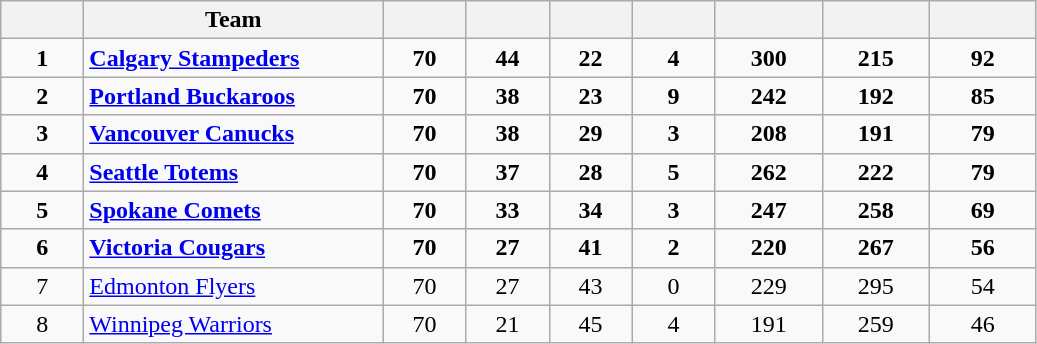<table class="wikitable sortable">
<tr>
<th scope="col" style="width:3em"></th>
<th scope="col" style="width:12em">Team</th>
<th scope="col" style="width:3em" class="unsortable"></th>
<th scope="col" style="width:3em"></th>
<th scope="col" style="width:3em"></th>
<th scope="col" style="width:3em"></th>
<th scope="col" style="width:4em"></th>
<th scope="col" style="width:4em"></th>
<th scope="col" style="width:4em"></th>
</tr>
<tr style="text-align:center;font-weight:bold;">
<td>1</td>
<td style="text-align:left;"><a href='#'>Calgary Stampeders</a></td>
<td>70</td>
<td>44</td>
<td>22</td>
<td>4</td>
<td>300</td>
<td>215</td>
<td>92</td>
</tr>
<tr style="text-align:center;font-weight:bold;">
<td>2</td>
<td style="text-align:left;"><a href='#'>Portland Buckaroos</a></td>
<td>70</td>
<td>38</td>
<td>23</td>
<td>9</td>
<td>242</td>
<td>192</td>
<td>85</td>
</tr>
<tr style="text-align:center;font-weight:bold;">
<td>3</td>
<td style="text-align:left;"><a href='#'>Vancouver Canucks</a></td>
<td>70</td>
<td>38</td>
<td>29</td>
<td>3</td>
<td>208</td>
<td>191</td>
<td>79</td>
</tr>
<tr style="text-align:center;font-weight:bold;">
<td>4</td>
<td style="text-align:left;"><a href='#'>Seattle Totems</a></td>
<td>70</td>
<td>37</td>
<td>28</td>
<td>5</td>
<td>262</td>
<td>222</td>
<td>79</td>
</tr>
<tr style="text-align:center;font-weight:bold;">
<td>5</td>
<td style="text-align:left;"><a href='#'>Spokane Comets</a></td>
<td>70</td>
<td>33</td>
<td>34</td>
<td>3</td>
<td>247</td>
<td>258</td>
<td>69</td>
</tr>
<tr style="text-align:center;font-weight:bold;">
<td>6</td>
<td style="text-align:left;"><a href='#'>Victoria Cougars</a></td>
<td>70</td>
<td>27</td>
<td>41</td>
<td>2</td>
<td>220</td>
<td>267</td>
<td>56</td>
</tr>
<tr style="text-align:center;">
<td>7</td>
<td style="text-align:left;"><a href='#'>Edmonton Flyers</a></td>
<td>70</td>
<td>27</td>
<td>43</td>
<td>0</td>
<td>229</td>
<td>295</td>
<td>54</td>
</tr>
<tr style="text-align:center;">
<td>8</td>
<td style="text-align:left;"><a href='#'>Winnipeg Warriors</a></td>
<td>70</td>
<td>21</td>
<td>45</td>
<td>4</td>
<td>191</td>
<td>259</td>
<td>46</td>
</tr>
</table>
